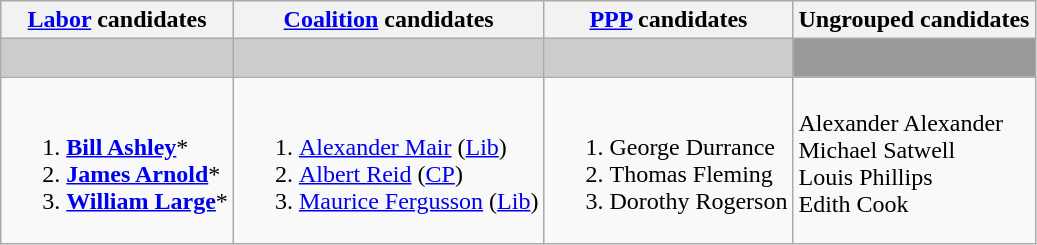<table class="wikitable">
<tr>
<th><a href='#'>Labor</a> candidates</th>
<th><a href='#'>Coalition</a> candidates</th>
<th><a href='#'>PPP</a> candidates</th>
<th>Ungrouped candidates</th>
</tr>
<tr bgcolor="#cccccc">
<td></td>
<td></td>
<td></td>
<td bgcolor="#999999"> </td>
</tr>
<tr>
<td><br><ol><li><strong><a href='#'>Bill Ashley</a></strong>*</li><li><strong><a href='#'>James Arnold</a></strong>*</li><li><strong><a href='#'>William Large</a></strong>*</li></ol></td>
<td valign=top><br><ol><li><a href='#'>Alexander Mair</a> (<a href='#'>Lib</a>)</li><li><a href='#'>Albert Reid</a> (<a href='#'>CP</a>)</li><li><a href='#'>Maurice Fergusson</a> (<a href='#'>Lib</a>)</li></ol></td>
<td valign=top><br><ol><li>George Durrance</li><li>Thomas Fleming</li><li>Dorothy Rogerson</li></ol></td>
<td valign=top><br>Alexander Alexander<br>
Michael Satwell<br>
Louis Phillips<br>
Edith Cook</td>
</tr>
</table>
